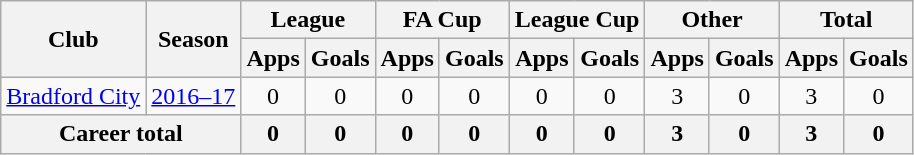<table class="wikitable" style="text-align: center;">
<tr>
<th rowspan="2">Club</th>
<th rowspan="2">Season</th>
<th colspan="2">League</th>
<th colspan="2">FA Cup</th>
<th colspan="2">League Cup</th>
<th colspan="2">Other</th>
<th colspan="2">Total</th>
</tr>
<tr>
<th>Apps</th>
<th>Goals</th>
<th>Apps</th>
<th>Goals</th>
<th>Apps</th>
<th>Goals</th>
<th>Apps</th>
<th>Goals</th>
<th>Apps</th>
<th>Goals</th>
</tr>
<tr>
<td rowspan="1" valign="center"><a href='#'>Bradford City</a></td>
<td><a href='#'>2016–17</a></td>
<td>0</td>
<td>0</td>
<td>0</td>
<td>0</td>
<td>0</td>
<td>0</td>
<td>3</td>
<td>0</td>
<td>3</td>
<td>0</td>
</tr>
<tr>
<th colspan="2">Career total</th>
<th>0</th>
<th>0</th>
<th>0</th>
<th>0</th>
<th>0</th>
<th>0</th>
<th>3</th>
<th>0</th>
<th>3</th>
<th>0</th>
</tr>
</table>
